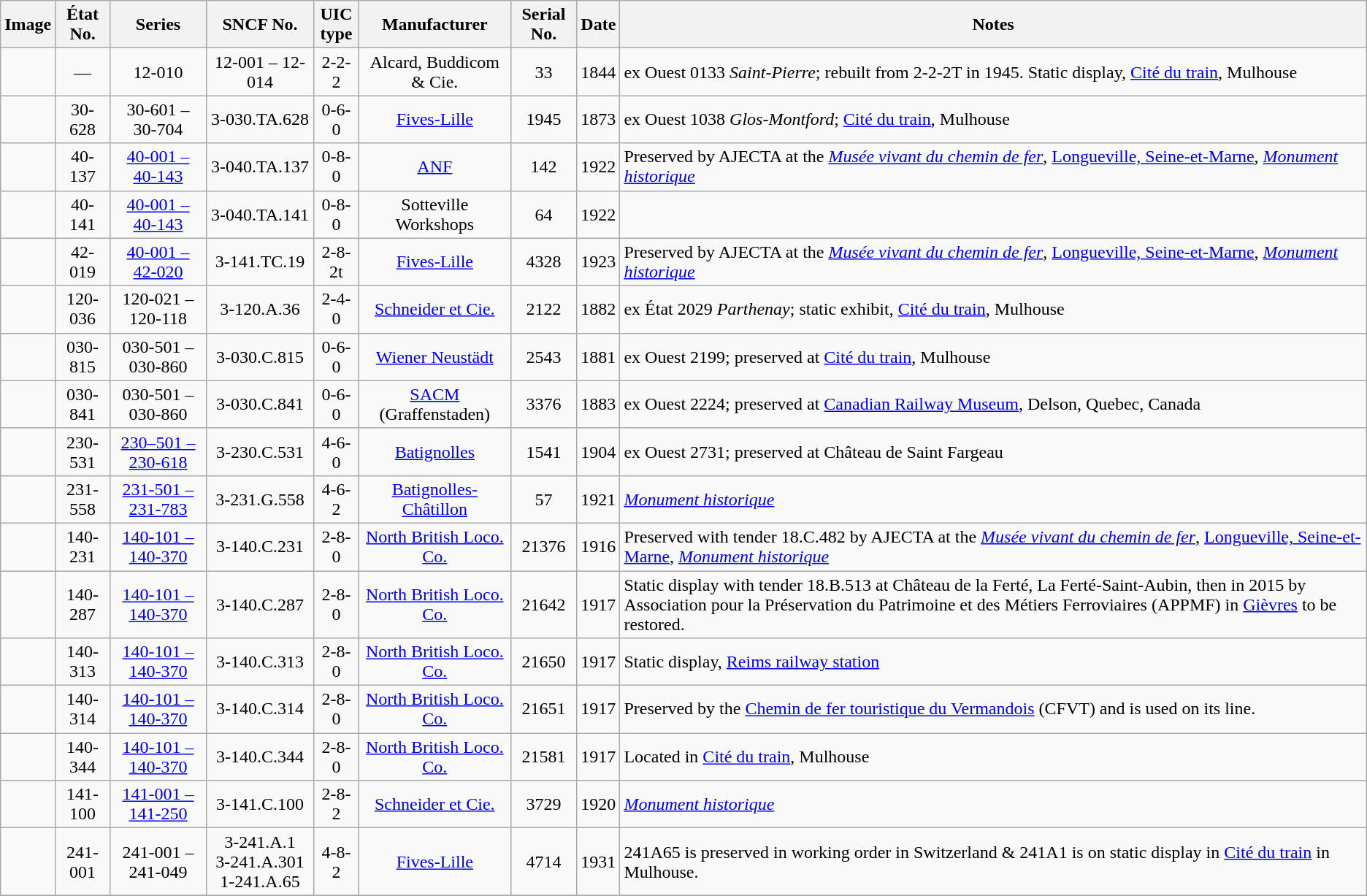<table class=wikitable style=text-align:center>
<tr>
<th>Image</th>
<th>État No.</th>
<th>Series</th>
<th>SNCF No.</th>
<th>UIC<br>type</th>
<th>Manufacturer</th>
<th>Serial No.</th>
<th>Date</th>
<th>Notes</th>
</tr>
<tr>
<td></td>
<td>—</td>
<td>12-010</td>
<td>12-001 – 12-014</td>
<td>2-2-2</td>
<td>Alcard, Buddicom & Cie.</td>
<td>33</td>
<td>1844</td>
<td align=left>ex Ouest 0133 <em>Saint-Pierre</em>; rebuilt from 2-2-2T in 1945. Static display, <a href='#'>Cité du train</a>, Mulhouse </td>
</tr>
<tr>
<td></td>
<td>30-628</td>
<td>30-601 – 30-704</td>
<td>3-030.TA.628</td>
<td>0-6-0</td>
<td><a href='#'>Fives-Lille</a></td>
<td>1945</td>
<td>1873</td>
<td align=left>ex Ouest 1038 <em>Glos-Montford</em>; <a href='#'>Cité du train</a>, Mulhouse </td>
</tr>
<tr>
<td></td>
<td>40-137</td>
<td><a href='#'>40-001 – 40-143</a></td>
<td>3-040.TA.137</td>
<td>0-8-0</td>
<td><a href='#'>ANF</a></td>
<td>142</td>
<td>1922</td>
<td align=left>Preserved by AJECTA at the <em><a href='#'>Musée vivant du chemin de fer</a></em>, <a href='#'>Longueville, Seine-et-Marne</a>,  <em><a href='#'>Monument historique</a></em> </td>
</tr>
<tr>
<td></td>
<td>40-141</td>
<td><a href='#'>40-001 – 40-143</a></td>
<td>3-040.TA.141</td>
<td>0-8-0</td>
<td>Sotteville Workshops</td>
<td>64</td>
<td>1922</td>
<td align=left></td>
</tr>
<tr>
<td></td>
<td>42-019</td>
<td><a href='#'>40-001 – 42-020</a></td>
<td>3-141.TC.19</td>
<td>2-8-2t</td>
<td><a href='#'>Fives-Lille</a></td>
<td>4328</td>
<td>1923</td>
<td align=left>Preserved by AJECTA at the <em><a href='#'>Musée vivant du chemin de fer</a></em>, <a href='#'>Longueville, Seine-et-Marne</a>,  <em><a href='#'>Monument historique</a></em> </td>
</tr>
<tr>
<td></td>
<td>120-036</td>
<td>120-021 – 120-118</td>
<td>3-120.A.36</td>
<td>2-4-0</td>
<td><a href='#'>Schneider et Cie.</a></td>
<td>2122</td>
<td>1882</td>
<td align=left>ex État 2029 <em>Parthenay</em>; static exhibit, <a href='#'>Cité du train</a>, Mulhouse </td>
</tr>
<tr>
<td></td>
<td>030-815</td>
<td>030-501 – 030-860</td>
<td>3-030.C.815</td>
<td>0-6-0</td>
<td><a href='#'>Wiener Neustädt</a></td>
<td>2543</td>
<td>1881</td>
<td align=left>ex Ouest 2199; preserved at <a href='#'>Cité du train</a>, Mulhouse </td>
</tr>
<tr>
<td></td>
<td>030-841</td>
<td>030-501 – 030-860</td>
<td>3-030.C.841</td>
<td>0-6-0</td>
<td><a href='#'>SACM</a> (Graffenstaden)</td>
<td>3376</td>
<td>1883</td>
<td align=left>ex Ouest 2224; preserved at <a href='#'>Canadian Railway Museum</a>, Delson, Quebec, Canada </td>
</tr>
<tr>
<td></td>
<td>230-531</td>
<td><a href='#'>230–501 – 230-618</a></td>
<td>3-230.C.531</td>
<td>4-6-0</td>
<td><a href='#'>Batignolles</a></td>
<td>1541</td>
<td>1904</td>
<td align=left>ex Ouest 2731; preserved at Château de Saint Fargeau</td>
</tr>
<tr>
<td></td>
<td>231-558</td>
<td><a href='#'>231-501 – 231-783</a></td>
<td>3-231.G.558</td>
<td>4-6-2</td>
<td><a href='#'>Batignolles-Châtillon</a></td>
<td>57</td>
<td>1921</td>
<td align=left> <em><a href='#'>Monument historique</a></em> </td>
</tr>
<tr>
<td></td>
<td>140-231</td>
<td><a href='#'>140-101 – 140-370</a></td>
<td>3-140.C.231</td>
<td>2-8-0</td>
<td><a href='#'>North British Loco. Co.</a></td>
<td>21376</td>
<td>1916</td>
<td align=left>Preserved with tender 18.C.482 by AJECTA at the <em><a href='#'>Musée vivant du chemin de fer</a></em>, <a href='#'>Longueville, Seine-et-Marne</a>,  <em><a href='#'>Monument historique</a></em> </td>
</tr>
<tr>
<td></td>
<td>140-287</td>
<td><a href='#'>140-101 – 140-370</a></td>
<td>3-140.C.287</td>
<td>2-8-0</td>
<td><a href='#'>North British Loco. Co.</a></td>
<td>21642</td>
<td>1917</td>
<td align=left>Static display with tender 18.B.513 at Château de la Ferté, La Ferté-Saint-Aubin, then in 2015 by Association pour la Préservation du Patrimoine et des Métiers Ferroviaires (APPMF) in <a href='#'>Gièvres</a> to be restored.</td>
</tr>
<tr>
<td></td>
<td>140-313</td>
<td><a href='#'>140-101 – 140-370</a></td>
<td>3-140.C.313</td>
<td>2-8-0</td>
<td><a href='#'>North British Loco. Co.</a></td>
<td>21650</td>
<td>1917</td>
<td align=left>Static display, <a href='#'>Reims railway station</a> </td>
</tr>
<tr>
<td></td>
<td>140-314</td>
<td><a href='#'>140-101 – 140-370</a></td>
<td>3-140.C.314</td>
<td>2-8-0</td>
<td><a href='#'>North British Loco. Co.</a></td>
<td>21651</td>
<td>1917</td>
<td align=left>Preserved by the <a href='#'>Chemin de fer touristique du Vermandois</a> (CFVT) and is used on its line.</td>
</tr>
<tr>
<td></td>
<td>140-344</td>
<td><a href='#'>140-101 – 140-370</a></td>
<td>3-140.C.344</td>
<td>2-8-0</td>
<td><a href='#'>North British Loco. Co.</a></td>
<td>21581</td>
<td>1917</td>
<td align=left>Located in <a href='#'>Cité du train</a>, Mulhouse </td>
</tr>
<tr>
<td></td>
<td>141-100</td>
<td><a href='#'>141-001 – 141-250</a></td>
<td>3-141.C.100</td>
<td>2-8-2</td>
<td><a href='#'>Schneider et Cie.</a></td>
<td>3729</td>
<td>1920</td>
<td align=left> <em><a href='#'>Monument historique</a></em> </td>
</tr>
<tr>
<td></td>
<td>241-001</td>
<td>241-001 – 241-049</td>
<td>3-241.A.1<br>3-241.A.301<br>1-241.A.65</td>
<td>4-8-2</td>
<td><a href='#'>Fives-Lille</a></td>
<td>4714</td>
<td>1931</td>
<td align=left>241A65 is preserved in working order in Switzerland & 241A1 is on static display in <a href='#'>Cité du train</a> in Mulhouse.</td>
</tr>
<tr>
</tr>
</table>
